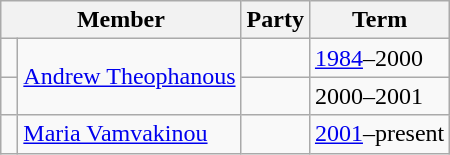<table class="wikitable">
<tr>
<th colspan="2">Member</th>
<th>Party</th>
<th>Term</th>
</tr>
<tr>
<td> </td>
<td rowspan="2"><a href='#'>Andrew Theophanous</a></td>
<td></td>
<td><a href='#'>1984</a>–2000</td>
</tr>
<tr>
<td> </td>
<td></td>
<td>2000–2001</td>
</tr>
<tr>
<td> </td>
<td><a href='#'>Maria Vamvakinou</a></td>
<td></td>
<td><a href='#'>2001</a>–present</td>
</tr>
</table>
